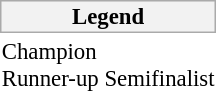<table class="toccolours" style="float: right; font-size: 95%;">
<tr>
<th style="background-color: #F2F2F2; border: 1px solid #AAAAAA;">Legend</th>
</tr>
<tr>
<td> Champion<br> Runner-up Semifinalist</td>
</tr>
</table>
